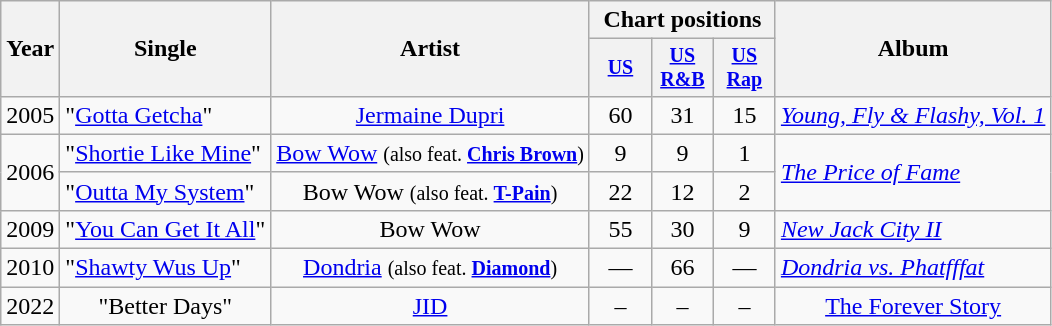<table class="wikitable" style="text-align:center;">
<tr>
<th rowspan="2">Year</th>
<th rowspan="2">Single</th>
<th rowspan="2">Artist</th>
<th colspan="3">Chart positions</th>
<th rowspan="2">Album</th>
</tr>
<tr style="font-size:smaller;">
<th width="35"><a href='#'>US</a></th>
<th width="35"><a href='#'>US R&B</a></th>
<th width="35"><a href='#'>US Rap</a></th>
</tr>
<tr>
<td>2005</td>
<td align="left">"<a href='#'>Gotta Getcha</a>"</td>
<td><a href='#'>Jermaine Dupri</a></td>
<td>60</td>
<td>31</td>
<td>15</td>
<td><em><a href='#'>Young, Fly & Flashy, Vol. 1</a></em></td>
</tr>
<tr>
<td rowspan="2">2006</td>
<td align="left">"<a href='#'>Shortie Like Mine</a>"</td>
<td><a href='#'>Bow Wow</a> <small>(also feat. <strong><a href='#'>Chris Brown</a></strong>)</small></td>
<td>9</td>
<td>9</td>
<td>1</td>
<td rowspan="2" align="left"><em><a href='#'>The Price of Fame</a></em></td>
</tr>
<tr>
<td align="left">"<a href='#'>Outta My System</a>"</td>
<td>Bow Wow <small>(also feat. <strong><a href='#'>T-Pain</a></strong>)</small></td>
<td>22</td>
<td>12</td>
<td>2</td>
</tr>
<tr>
<td>2009</td>
<td align="left">"<a href='#'>You Can Get It All</a>"</td>
<td>Bow Wow</td>
<td>55</td>
<td>30</td>
<td>9</td>
<td align="left"><em><a href='#'>New Jack City II</a></em></td>
</tr>
<tr>
<td>2010</td>
<td align="left">"<a href='#'>Shawty Wus Up</a>"</td>
<td><a href='#'>Dondria</a> <small>(also feat. <strong><a href='#'>Diamond</a></strong>)</small></td>
<td>—</td>
<td>66</td>
<td>—</td>
<td align="left"><em><a href='#'>Dondria vs. Phatfffat</a></em></td>
</tr>
<tr>
<td>2022</td>
<td>"Better Days"</td>
<td><a href='#'>JID</a></td>
<td>–</td>
<td>–</td>
<td>–</td>
<td><a href='#'>The Forever Story</a></td>
</tr>
</table>
